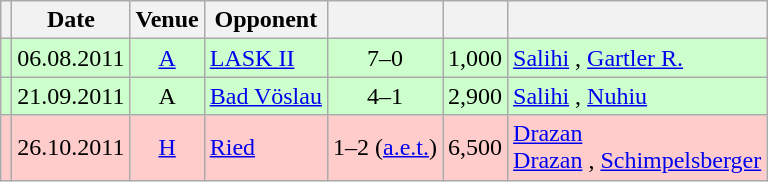<table class="wikitable" Style="text-align: center">
<tr>
<th></th>
<th>Date</th>
<th>Venue</th>
<th>Opponent</th>
<th></th>
<th></th>
<th></th>
</tr>
<tr style="background:#cfc">
<td></td>
<td>06.08.2011</td>
<td><a href='#'>A</a></td>
<td align="left"><a href='#'>LASK II</a></td>
<td>7–0</td>
<td align="right">1,000</td>
<td align="left"><a href='#'>Salihi</a>     , <a href='#'>Gartler R.</a>  </td>
</tr>
<tr style="background:#cfc">
<td></td>
<td>21.09.2011</td>
<td>A</td>
<td align="left"><a href='#'>Bad Vöslau</a></td>
<td>4–1</td>
<td align="right">2,900</td>
<td align="left"><a href='#'>Salihi</a>   , <a href='#'>Nuhiu</a> </td>
</tr>
<tr style="background:#fcc">
<td></td>
<td>26.10.2011</td>
<td><a href='#'>H</a></td>
<td align="left"><a href='#'>Ried</a></td>
<td>1–2 (<a href='#'>a.e.t.</a>)</td>
<td align="right">6,500</td>
<td align="left"><a href='#'>Drazan</a>  <br> <a href='#'>Drazan</a> , <a href='#'>Schimpelsberger</a> </td>
</tr>
</table>
